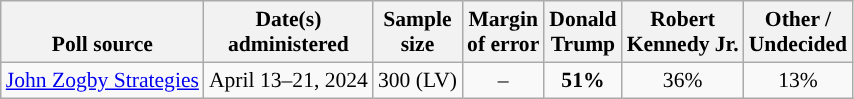<table class="wikitable sortable mw-datatable" style="font-size:90%;text-align:center;line-height:17px">
<tr valign=bottom>
<th>Poll source</th>
<th>Date(s)<br>administered</th>
<th>Sample<br>size</th>
<th>Margin<br>of error</th>
<th class="unsortable">Donald<br>Trump<br></th>
<th class="unsortable">Robert<br>Kennedy Jr.<br></th>
<th class="unsortable">Other /<br>Undecided</th>
</tr>
<tr>
<td style="text-align:left;"><a href='#'>John Zogby Strategies</a></td>
<td data-sort-value="2024-05-01">April 13–21, 2024</td>
<td>300 (LV)</td>
<td>–</td>
<td style="background-color:"><strong>51%</strong></td>
<td>36%</td>
<td>13%</td>
</tr>
</table>
